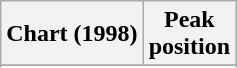<table class="wikitable sortable plainrowheaders">
<tr>
<th>Chart (1998)</th>
<th>Peak<br>position</th>
</tr>
<tr>
</tr>
<tr>
</tr>
<tr>
</tr>
<tr>
</tr>
<tr>
</tr>
<tr>
</tr>
</table>
